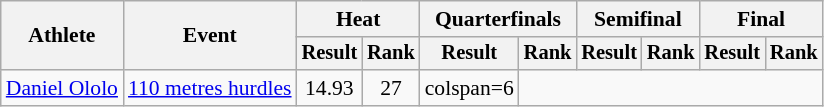<table class=wikitable style=font-size:90%>
<tr>
<th rowspan=2>Athlete</th>
<th rowspan=2>Event</th>
<th colspan=2>Heat</th>
<th colspan=2>Quarterfinals</th>
<th colspan=2>Semifinal</th>
<th colspan=2>Final</th>
</tr>
<tr style=font-size:95%>
<th>Result</th>
<th>Rank</th>
<th>Result</th>
<th>Rank</th>
<th>Result</th>
<th>Rank</th>
<th>Result</th>
<th>Rank</th>
</tr>
<tr align=center>
<td align=left><a href='#'>Daniel Ololo</a></td>
<td align=left><a href='#'>110 metres hurdles</a></td>
<td>14.93</td>
<td>27</td>
<td>colspan=6 </td>
</tr>
</table>
